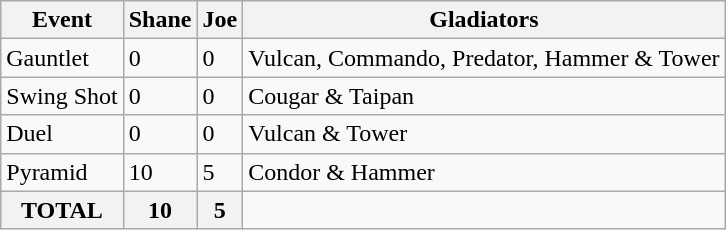<table class="wikitable">
<tr>
<th>Event</th>
<th>Shane</th>
<th>Joe</th>
<th>Gladiators</th>
</tr>
<tr>
<td>Gauntlet</td>
<td>0</td>
<td>0</td>
<td>Vulcan, Commando, Predator, Hammer & Tower</td>
</tr>
<tr>
<td>Swing Shot</td>
<td>0</td>
<td>0</td>
<td>Cougar & Taipan</td>
</tr>
<tr>
<td>Duel</td>
<td>0</td>
<td>0</td>
<td>Vulcan & Tower</td>
</tr>
<tr>
<td>Pyramid</td>
<td>10</td>
<td>5</td>
<td>Condor & Hammer</td>
</tr>
<tr>
<th>TOTAL</th>
<th>10</th>
<th>5</th>
</tr>
</table>
